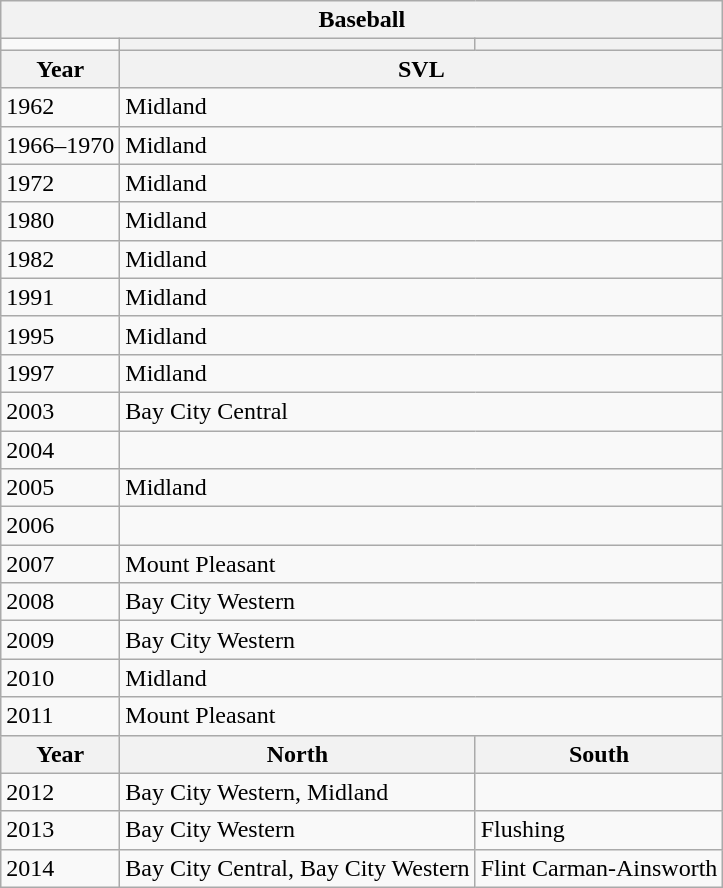<table class="wikitable mw-collapsible mw-collapsed collapsible collapsed">
<tr>
<th colspan="3">Baseball</th>
</tr>
<tr>
<td></td>
<th></th>
<th></th>
</tr>
<tr>
<th>Year</th>
<th colspan="2">SVL</th>
</tr>
<tr>
<td>1962</td>
<td colspan="2">Midland</td>
</tr>
<tr>
<td>1966–1970</td>
<td colspan="2">Midland</td>
</tr>
<tr>
<td>1972</td>
<td colspan="2">Midland</td>
</tr>
<tr>
<td>1980</td>
<td colspan="2">Midland</td>
</tr>
<tr>
<td>1982</td>
<td colspan="2">Midland</td>
</tr>
<tr>
<td>1991</td>
<td colspan="2">Midland</td>
</tr>
<tr>
<td>1995</td>
<td colspan="2">Midland</td>
</tr>
<tr>
<td>1997</td>
<td colspan="2">Midland</td>
</tr>
<tr>
<td>2003</td>
<td colspan="2">Bay City Central</td>
</tr>
<tr>
<td>2004</td>
<td colspan="2"></td>
</tr>
<tr>
<td>2005</td>
<td colspan="2">Midland</td>
</tr>
<tr>
<td>2006</td>
<td colspan="2"></td>
</tr>
<tr>
<td>2007</td>
<td colspan="2">Mount Pleasant</td>
</tr>
<tr>
<td>2008</td>
<td colspan="2">Bay City Western</td>
</tr>
<tr>
<td>2009</td>
<td colspan="2">Bay City Western</td>
</tr>
<tr>
<td>2010</td>
<td colspan="2">Midland</td>
</tr>
<tr>
<td>2011</td>
<td colspan="2">Mount Pleasant</td>
</tr>
<tr>
<th>Year</th>
<th>North</th>
<th>South</th>
</tr>
<tr>
<td>2012</td>
<td>Bay City Western, Midland</td>
<td></td>
</tr>
<tr>
<td>2013</td>
<td>Bay City Western</td>
<td>Flushing</td>
</tr>
<tr>
<td>2014</td>
<td>Bay City Central, Bay City Western</td>
<td>Flint Carman-Ainsworth</td>
</tr>
</table>
